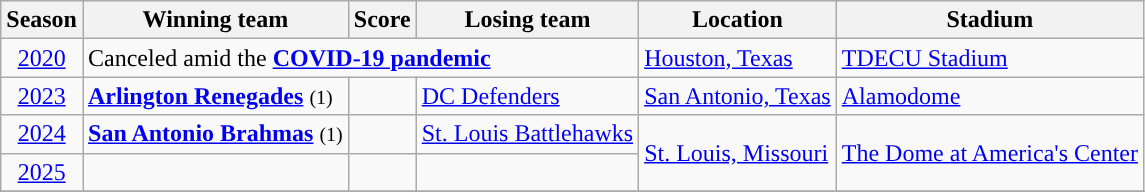<table class="wikitable sortable">
<tr style="background:#efefef;">
<th>Season</th>
<th>Winning team</th>
<th>Score</th>
<th>Losing team</th>
<th>Location</th>
<th>Stadium</th>
</tr>
<tr>
<td align=center><a href='#'>2020</a></td>
<td colspan="3">Canceled amid the <strong><a href='#'>COVID-19 pandemic</a></strong></td>
<td rowspan=1><a href='#'>Houston, Texas</a></td>
<td rowspan=1><a href='#'>TDECU Stadium</a></td>
</tr>
<tr>
<td align=center><a href='#'>2023</a></td>
<td><strong><a href='#'>Arlington Renegades</a></strong> <small>(1)</small></td>
<td></td>
<td><a href='#'>DC Defenders</a></td>
<td rowspan=1><a href='#'>San Antonio, Texas</a></td>
<td rowspan=1><a href='#'>Alamodome</a></td>
</tr>
<tr>
<td align=center><a href='#'>2024</a></td>
<td><strong><a href='#'>San Antonio Brahmas</a></strong> <small>(1)</small></td>
<td></td>
<td><a href='#'>St. Louis Battlehawks</a></td>
<td rowspan=2><a href='#'>St. Louis, Missouri</a></td>
<td rowspan=2><a href='#'>The Dome at America's Center</a></td>
</tr>
<tr>
<td align=center><a href='#'>2025</a> </td>
<td></td>
<td></td>
<td></td>
</tr>
<tr>
</tr>
</table>
